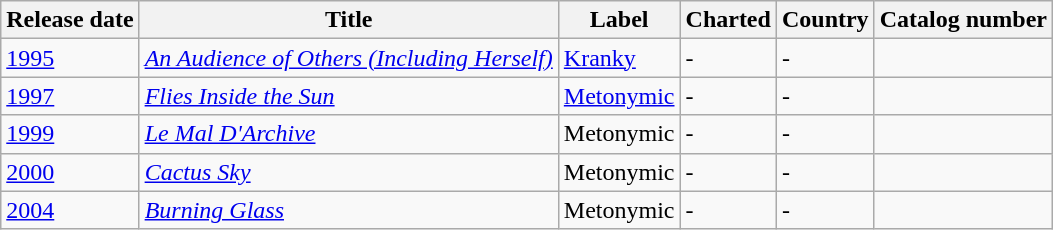<table class="wikitable">
<tr>
<th style="text-align:center; vertical-align:top;">Release date</th>
<th style="text-align:center; vertical-align:top;">Title</th>
<th style="text-align:center; vertical-align:top;">Label</th>
<th style="text-align:center; vertical-align:top;">Charted</th>
<th style="text-align:center; vertical-align:top;">Country</th>
<th style="text-align:center; vertical-align:top;">Catalog number</th>
</tr>
<tr>
<td><a href='#'>1995</a></td>
<td><em><a href='#'>An Audience of Others (Including Herself)</a></em></td>
<td><a href='#'>Kranky</a></td>
<td>-</td>
<td>-</td>
<td></td>
</tr>
<tr>
<td><a href='#'>1997</a></td>
<td><em><a href='#'>Flies Inside the Sun</a></em></td>
<td><a href='#'>Metonymic</a></td>
<td>-</td>
<td>-</td>
<td></td>
</tr>
<tr>
<td><a href='#'>1999</a></td>
<td><em><a href='#'>Le Mal D'Archive</a></em></td>
<td>Metonymic</td>
<td>-</td>
<td>-</td>
<td></td>
</tr>
<tr>
<td><a href='#'>2000</a></td>
<td><em><a href='#'>Cactus Sky</a></em></td>
<td>Metonymic</td>
<td>-</td>
<td>-</td>
<td></td>
</tr>
<tr>
<td><a href='#'>2004</a></td>
<td><em><a href='#'>Burning Glass</a></em></td>
<td>Metonymic</td>
<td>-</td>
<td>-</td>
<td></td>
</tr>
</table>
